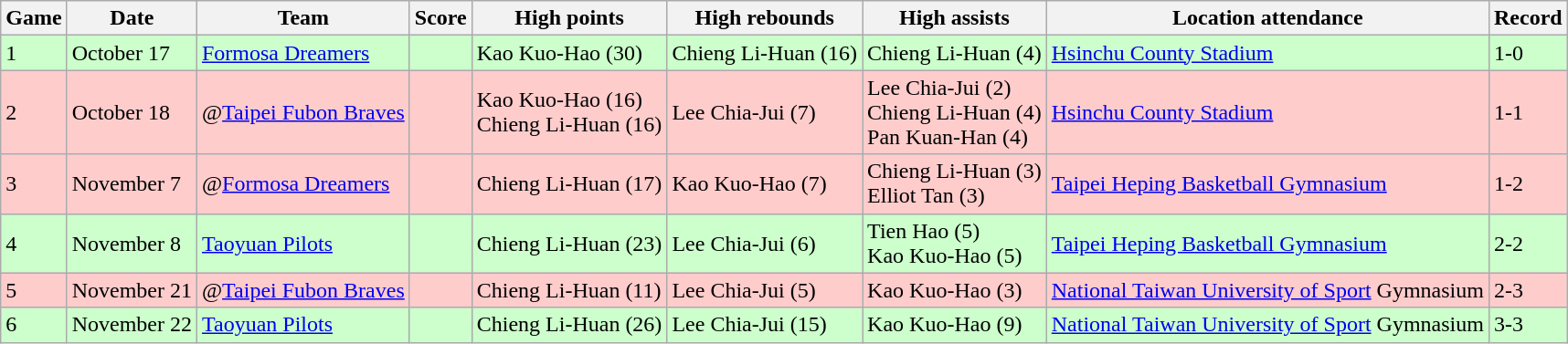<table class="wikitable">
<tr>
<th>Game</th>
<th>Date</th>
<th>Team</th>
<th>Score</th>
<th>High points</th>
<th>High rebounds</th>
<th>High assists</th>
<th>Location attendance</th>
<th>Record</th>
</tr>
<tr style="background:#cfc">
<td>1</td>
<td>October 17</td>
<td><a href='#'>Formosa Dreamers</a></td>
<td></td>
<td>Kao Kuo-Hao (30)</td>
<td>Chieng Li-Huan (16)</td>
<td>Chieng Li-Huan (4)</td>
<td><a href='#'>Hsinchu County Stadium</a></td>
<td>1-0</td>
</tr>
<tr style="background:#fcc;">
<td>2</td>
<td>October 18</td>
<td>@<a href='#'>Taipei Fubon Braves</a></td>
<td></td>
<td>Kao Kuo-Hao (16)<br>Chieng Li-Huan (16)</td>
<td>Lee Chia-Jui (7)</td>
<td>Lee Chia-Jui (2)<br>Chieng Li-Huan (4)<br>Pan Kuan-Han (4)</td>
<td><a href='#'>Hsinchu County Stadium</a></td>
<td>1-1</td>
</tr>
<tr style="background:#fcc;">
<td>3</td>
<td>November 7</td>
<td>@<a href='#'>Formosa Dreamers</a></td>
<td></td>
<td>Chieng Li-Huan (17)</td>
<td>Kao Kuo-Hao (7)</td>
<td>Chieng Li-Huan (3)<br>Elliot Tan (3)</td>
<td><a href='#'>Taipei Heping Basketball Gymnasium</a></td>
<td>1-2</td>
</tr>
<tr style="background:#cfc">
<td>4</td>
<td>November 8</td>
<td><a href='#'>Taoyuan Pilots</a></td>
<td></td>
<td>Chieng Li-Huan (23)</td>
<td>Lee Chia-Jui (6)</td>
<td>Tien Hao (5)<br>Kao Kuo-Hao (5)</td>
<td><a href='#'>Taipei Heping Basketball Gymnasium</a></td>
<td>2-2</td>
</tr>
<tr style="background:#fcc;">
<td>5</td>
<td>November 21</td>
<td>@<a href='#'>Taipei Fubon Braves</a></td>
<td></td>
<td>Chieng  Li-Huan (11)</td>
<td>Lee Chia-Jui (5)</td>
<td>Kao Kuo-Hao (3)</td>
<td><a href='#'>National Taiwan University of Sport</a> Gymnasium</td>
<td>2-3</td>
</tr>
<tr style="background:#cfc">
<td>6</td>
<td>November 22</td>
<td><a href='#'>Taoyuan Pilots</a></td>
<td></td>
<td>Chieng Li-Huan (26)</td>
<td>Lee Chia-Jui (15)</td>
<td>Kao Kuo-Hao (9)</td>
<td><a href='#'>National Taiwan University of Sport</a> Gymnasium</td>
<td>3-3</td>
</tr>
</table>
